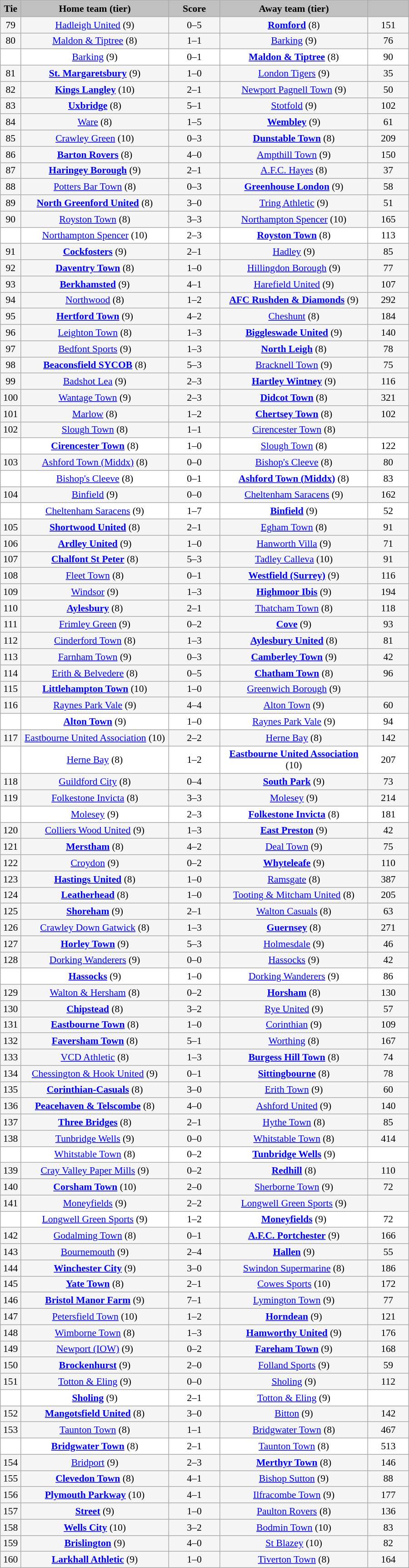<table class="wikitable" style="width: 600px; background:WhiteSmoke; text-align:center; font-size:90%">
<tr>
<td scope="col" style="width:  5.00%; background:silver;"><strong>Tie</strong></td>
<td scope="col" style="width: 36.25%; background:silver;"><strong>Home team (tier)</strong></td>
<td scope="col" style="width: 12.50%; background:silver;"><strong>Score</strong></td>
<td scope="col" style="width: 36.25%; background:silver;"><strong>Away team (tier)</strong></td>
<td scope="col" style="width: 10.00%; background:silver;"><strong></strong></td>
</tr>
<tr>
<td>79</td>
<td><a href='#'>Hadleigh United</a> (9)</td>
<td>0–5</td>
<td><strong><a href='#'>Romford</a></strong> (8)</td>
<td>151</td>
</tr>
<tr>
<td>80</td>
<td><a href='#'>Maldon & Tiptree</a> (8)</td>
<td>1–1</td>
<td><a href='#'>Barking</a> (9)</td>
<td>76</td>
</tr>
<tr style="background:white;">
<td><em></em></td>
<td><a href='#'>Barking</a> (9)</td>
<td>0–1</td>
<td><strong><a href='#'>Maldon & Tiptree</a></strong> (8)</td>
<td>90</td>
</tr>
<tr>
<td>81</td>
<td><strong><a href='#'>St. Margaretsbury</a></strong> (9)</td>
<td>1–0</td>
<td><a href='#'>London Tigers</a> (9)</td>
<td>35</td>
</tr>
<tr>
<td>82</td>
<td><strong><a href='#'>Kings Langley</a></strong> (10)</td>
<td>2–1</td>
<td><a href='#'>Newport Pagnell Town</a> (9)</td>
<td>50</td>
</tr>
<tr>
<td>83</td>
<td><strong><a href='#'>Uxbridge</a></strong> (8)</td>
<td>5–1</td>
<td><a href='#'>Stotfold</a> (9)</td>
<td>102</td>
</tr>
<tr>
<td>84</td>
<td><a href='#'>Ware</a> (8)</td>
<td>1–5</td>
<td><strong><a href='#'>Wembley</a></strong> (9)</td>
<td>61</td>
</tr>
<tr>
<td>85</td>
<td><a href='#'>Crawley Green</a> (10)</td>
<td>0–3</td>
<td><strong><a href='#'>Dunstable Town</a></strong> (8)</td>
<td>209</td>
</tr>
<tr>
<td>86</td>
<td><strong><a href='#'>Barton Rovers</a></strong> (8)</td>
<td>4–0</td>
<td><a href='#'>Ampthill Town</a> (9)</td>
<td>150</td>
</tr>
<tr>
<td>87</td>
<td><strong><a href='#'>Haringey Borough</a></strong> (9)</td>
<td>2–1</td>
<td><a href='#'>A.F.C. Hayes</a> (8)</td>
<td>37</td>
</tr>
<tr>
<td>88</td>
<td><a href='#'>Potters Bar Town</a> (8)</td>
<td>0–3</td>
<td><strong><a href='#'>Greenhouse London</a></strong> (9)</td>
<td>58</td>
</tr>
<tr>
<td>89</td>
<td><strong><a href='#'>North Greenford United</a></strong> (8)</td>
<td>3–0</td>
<td><a href='#'>Tring Athletic</a> (9)</td>
<td>51</td>
</tr>
<tr>
<td>90</td>
<td><a href='#'>Royston Town</a> (8)</td>
<td>3–3</td>
<td><a href='#'>Northampton Spencer</a> (10)</td>
<td>165</td>
</tr>
<tr style="background:white;">
<td><em></em></td>
<td><a href='#'>Northampton Spencer</a> (10)</td>
<td>2–3</td>
<td><strong><a href='#'>Royston Town</a></strong> (8)</td>
<td>113</td>
</tr>
<tr>
<td>91</td>
<td><strong><a href='#'>Cockfosters</a></strong> (9)</td>
<td>2–1</td>
<td><a href='#'>Hadley</a> (9)</td>
<td>85</td>
</tr>
<tr>
<td>92</td>
<td><strong><a href='#'>Daventry Town</a></strong> (8)</td>
<td>1–0</td>
<td><a href='#'>Hillingdon Borough</a> (9)</td>
<td>77</td>
</tr>
<tr>
<td>93</td>
<td><strong><a href='#'>Berkhamsted</a></strong> (9)</td>
<td>4–1</td>
<td><a href='#'>Harefield United</a> (9)</td>
<td>107</td>
</tr>
<tr>
<td>94</td>
<td><a href='#'>Northwood</a> (8)</td>
<td>1–2</td>
<td><strong><a href='#'>AFC Rushden & Diamonds</a></strong> (9)</td>
<td>292</td>
</tr>
<tr>
<td>95</td>
<td><strong><a href='#'>Hertford Town</a></strong> (9)</td>
<td>4–2</td>
<td><a href='#'>Cheshunt</a> (8)</td>
<td>184</td>
</tr>
<tr>
<td>96</td>
<td><a href='#'>Leighton Town</a> (8)</td>
<td>1–3</td>
<td><strong><a href='#'>Biggleswade United</a></strong> (9)</td>
<td>140</td>
</tr>
<tr>
<td>97</td>
<td><a href='#'>Bedfont Sports</a> (9)</td>
<td>1–3</td>
<td><strong><a href='#'>North Leigh</a></strong> (8)</td>
<td>78</td>
</tr>
<tr>
<td>98</td>
<td><strong><a href='#'>Beaconsfield SYCOB</a></strong> (8)</td>
<td>5–3</td>
<td><a href='#'>Bracknell Town</a> (9)</td>
<td>75</td>
</tr>
<tr>
<td>99</td>
<td><a href='#'>Badshot Lea</a> (9)</td>
<td>2–3</td>
<td><strong><a href='#'>Hartley Wintney</a></strong> (9)</td>
<td>116</td>
</tr>
<tr>
<td>100</td>
<td><a href='#'>Wantage Town</a> (9)</td>
<td>2–3</td>
<td><strong><a href='#'>Didcot Town</a></strong> (8)</td>
<td>321</td>
</tr>
<tr>
<td>101</td>
<td><a href='#'>Marlow</a> (8)</td>
<td>1–2</td>
<td><strong><a href='#'>Chertsey Town</a></strong> (8)</td>
<td>102</td>
</tr>
<tr>
<td>102</td>
<td><a href='#'>Slough Town</a> (8)</td>
<td>1–1</td>
<td><a href='#'>Cirencester Town</a> (8)</td>
<td></td>
</tr>
<tr style="background:white;">
<td><em></em></td>
<td><strong><a href='#'>Cirencester Town</a></strong> (8)</td>
<td>1–0</td>
<td><a href='#'>Slough Town</a> (8)</td>
<td>122</td>
</tr>
<tr>
<td>103</td>
<td><a href='#'>Ashford Town (Middx)</a> (8)</td>
<td>0–0</td>
<td><a href='#'>Bishop's Cleeve</a> (8)</td>
<td>80</td>
</tr>
<tr style="background:white;">
<td><em></em></td>
<td><a href='#'>Bishop's Cleeve</a> (8)</td>
<td>0–1</td>
<td><strong><a href='#'>Ashford Town (Middx)</a></strong> (8)</td>
<td>83</td>
</tr>
<tr>
<td>104</td>
<td><a href='#'>Binfield</a> (9)</td>
<td>0–0</td>
<td><a href='#'>Cheltenham Saracens</a> (9)</td>
<td>162</td>
</tr>
<tr style="background:white;">
<td><em></em></td>
<td><a href='#'>Cheltenham Saracens</a> (9)</td>
<td>1–7</td>
<td><strong><a href='#'>Binfield</a></strong> (9)</td>
<td>52</td>
</tr>
<tr>
<td>105</td>
<td><strong><a href='#'>Shortwood United</a></strong> (8)</td>
<td>2–1</td>
<td><a href='#'>Egham Town</a> (8)</td>
<td>91</td>
</tr>
<tr>
<td>106</td>
<td><strong><a href='#'>Ardley United</a></strong> (9)</td>
<td>1–0</td>
<td><a href='#'>Hanworth Villa</a> (9)</td>
<td>71</td>
</tr>
<tr>
<td>107</td>
<td><strong><a href='#'>Chalfont St Peter</a></strong> (8)</td>
<td>5–3</td>
<td><a href='#'>Tadley Calleva</a> (10)</td>
<td>91</td>
</tr>
<tr>
<td>108</td>
<td><a href='#'>Fleet Town</a> (8)</td>
<td>0–1</td>
<td><strong><a href='#'>Westfield (Surrey)</a></strong> (9)</td>
<td>116</td>
</tr>
<tr>
<td>109</td>
<td><a href='#'>Windsor</a> (9)</td>
<td>1–3</td>
<td><strong><a href='#'>Highmoor Ibis</a></strong> (9)</td>
<td>194</td>
</tr>
<tr>
<td>110</td>
<td><strong><a href='#'>Aylesbury</a></strong> (8)</td>
<td>2–1</td>
<td><a href='#'>Thatcham Town</a> (8)</td>
<td>118</td>
</tr>
<tr>
<td>111</td>
<td><a href='#'>Frimley Green</a> (9)</td>
<td>0–2</td>
<td><strong><a href='#'>Cove</a></strong> (9)</td>
<td>93</td>
</tr>
<tr>
<td>112</td>
<td><a href='#'>Cinderford Town</a> (8)</td>
<td>1–3</td>
<td><strong><a href='#'>Aylesbury United</a></strong> (8)</td>
<td>81</td>
</tr>
<tr>
<td>113</td>
<td><a href='#'>Farnham Town</a> (9)</td>
<td>0–3</td>
<td><strong><a href='#'>Camberley Town</a></strong> (9)</td>
<td>42</td>
</tr>
<tr>
<td>114</td>
<td><a href='#'>Erith & Belvedere</a> (8)</td>
<td>0–5</td>
<td><strong><a href='#'>Chatham Town</a></strong> (8)</td>
<td>96</td>
</tr>
<tr>
<td>115</td>
<td><strong><a href='#'>Littlehampton Town</a></strong> (10)</td>
<td>1–0</td>
<td><a href='#'>Greenwich Borough</a> (9)</td>
<td></td>
</tr>
<tr>
<td>116</td>
<td><a href='#'>Raynes Park Vale</a> (9)</td>
<td>4–4</td>
<td><a href='#'>Alton Town</a> (9)</td>
<td>60</td>
</tr>
<tr style="background:white;">
<td><em></em></td>
<td><strong><a href='#'>Alton Town</a></strong> (9)</td>
<td>1–0</td>
<td><a href='#'>Raynes Park Vale</a> (9)</td>
<td>94</td>
</tr>
<tr>
<td>117</td>
<td><a href='#'>Eastbourne United Association</a> (10)</td>
<td>2–2</td>
<td><a href='#'>Herne Bay</a> (8)</td>
<td>142</td>
</tr>
<tr style="background:white;">
<td><em></em></td>
<td><a href='#'>Herne Bay</a> (8)</td>
<td>1–2</td>
<td><strong><a href='#'>Eastbourne United Association</a></strong> (10)</td>
<td>207</td>
</tr>
<tr>
<td>118</td>
<td><a href='#'>Guildford City</a> (8)</td>
<td>0–4</td>
<td><strong><a href='#'>South Park</a></strong> (9)</td>
<td>73</td>
</tr>
<tr>
<td>119</td>
<td><a href='#'>Folkestone Invicta</a> (8)</td>
<td>3–3</td>
<td><a href='#'>Molesey</a> (9)</td>
<td>214</td>
</tr>
<tr style="background:white;">
<td><em></em></td>
<td><a href='#'>Molesey</a> (9)</td>
<td>2–3</td>
<td><strong><a href='#'>Folkestone Invicta</a></strong> (8)</td>
<td>181</td>
</tr>
<tr>
<td>120</td>
<td><a href='#'>Colliers Wood United</a> (9)</td>
<td>1–3</td>
<td><strong><a href='#'>East Preston</a></strong> (9)</td>
<td>42</td>
</tr>
<tr>
<td>121</td>
<td><strong><a href='#'>Merstham</a></strong> (8)</td>
<td>4–2</td>
<td><a href='#'>Deal Town</a> (9)</td>
<td>75</td>
</tr>
<tr>
<td>122</td>
<td><a href='#'>Croydon</a> (9)</td>
<td>0–2</td>
<td><strong><a href='#'>Whyteleafe</a></strong> (9)</td>
<td>110</td>
</tr>
<tr>
<td>123</td>
<td><strong><a href='#'>Hastings United</a></strong> (8)</td>
<td>1–0</td>
<td><a href='#'>Ramsgate</a> (8)</td>
<td>387</td>
</tr>
<tr>
<td>124</td>
<td><strong><a href='#'>Leatherhead</a></strong> (8)</td>
<td>1–0</td>
<td><a href='#'>Tooting & Mitcham United</a> (8)</td>
<td>205</td>
</tr>
<tr>
<td>125</td>
<td><strong><a href='#'>Shoreham</a></strong> (9)</td>
<td>2–1</td>
<td><a href='#'>Walton Casuals</a> (8)</td>
<td>63</td>
</tr>
<tr>
<td>126</td>
<td><a href='#'>Crawley Down Gatwick</a> (8)</td>
<td>1–3</td>
<td><strong><a href='#'>Guernsey</a></strong> (8)</td>
<td>271</td>
</tr>
<tr>
<td>127</td>
<td><strong><a href='#'>Horley Town</a></strong> (9)</td>
<td>5–3</td>
<td><a href='#'>Holmesdale</a> (9)</td>
<td>46</td>
</tr>
<tr>
<td>128</td>
<td><a href='#'>Dorking Wanderers</a> (9)</td>
<td>0–0</td>
<td><a href='#'>Hassocks</a> (9)</td>
<td>42</td>
</tr>
<tr style="background:white;">
<td><em></em></td>
<td><strong><a href='#'>Hassocks</a></strong> (9)</td>
<td>1–0</td>
<td><a href='#'>Dorking Wanderers</a> (9)</td>
<td>86</td>
</tr>
<tr>
<td>129</td>
<td><a href='#'>Walton & Hersham</a> (8)</td>
<td>0–2</td>
<td><strong><a href='#'>Horsham</a></strong> (8)</td>
<td>130</td>
</tr>
<tr>
<td>130</td>
<td><strong><a href='#'>Chipstead</a></strong> (8)</td>
<td>3–2</td>
<td><a href='#'>Rye United</a> (9)</td>
<td>57</td>
</tr>
<tr>
<td>131</td>
<td><strong><a href='#'>Eastbourne Town</a></strong> (8)</td>
<td>1–0</td>
<td><a href='#'>Corinthian</a> (9)</td>
<td>109</td>
</tr>
<tr>
<td>132</td>
<td><strong><a href='#'>Faversham Town</a></strong> (8)</td>
<td>5–1</td>
<td><a href='#'>Worthing</a> (8)</td>
<td>167</td>
</tr>
<tr>
<td>133</td>
<td><a href='#'>VCD Athletic</a> (8)</td>
<td>1–3</td>
<td><strong><a href='#'>Burgess Hill Town</a></strong> (8)</td>
<td>74</td>
</tr>
<tr>
<td>134</td>
<td><a href='#'>Chessington & Hook United</a> (9)</td>
<td>0–1</td>
<td><strong><a href='#'>Sittingbourne</a></strong> (8)</td>
<td>78</td>
</tr>
<tr>
<td>135</td>
<td><strong><a href='#'>Corinthian-Casuals</a></strong> (8)</td>
<td>3–0</td>
<td><a href='#'>Erith Town</a> (9)</td>
<td>60</td>
</tr>
<tr>
<td>136</td>
<td><strong><a href='#'>Peacehaven & Telscombe</a></strong> (8)</td>
<td>4–0</td>
<td><a href='#'>Ashford United</a> (9)</td>
<td>140</td>
</tr>
<tr>
<td>137</td>
<td><strong><a href='#'>Three Bridges</a></strong> (8)</td>
<td>2–1</td>
<td><a href='#'>Hythe Town</a> (8)</td>
<td>85</td>
</tr>
<tr>
<td>138</td>
<td><a href='#'>Tunbridge Wells</a> (9)</td>
<td>0–0</td>
<td><a href='#'>Whitstable Town</a> (8)</td>
<td>414</td>
</tr>
<tr style="background:white;">
<td><em></em></td>
<td><a href='#'>Whitstable Town</a> (8)</td>
<td>0–2</td>
<td><strong><a href='#'>Tunbridge Wells</a></strong> (9)</td>
<td></td>
</tr>
<tr>
<td>139</td>
<td><a href='#'>Cray Valley Paper Mills</a> (9)</td>
<td>0–2</td>
<td><strong><a href='#'>Redhill</a></strong> (8)</td>
<td>110</td>
</tr>
<tr>
<td>140</td>
<td><strong><a href='#'>Corsham Town</a></strong> (10)</td>
<td>2–0</td>
<td><a href='#'>Sherborne Town</a> (9)</td>
<td>72</td>
</tr>
<tr>
<td>141</td>
<td><a href='#'>Moneyfields</a> (9)</td>
<td>2–2</td>
<td><a href='#'>Longwell Green Sports</a> (9)</td>
<td></td>
</tr>
<tr style="background:white;">
<td><em></em></td>
<td><a href='#'>Longwell Green Sports</a> (9)</td>
<td>1–2</td>
<td><strong><a href='#'>Moneyfields</a></strong> (9)</td>
<td>72</td>
</tr>
<tr>
<td>142</td>
<td><a href='#'>Godalming Town</a> (8)</td>
<td>0–1</td>
<td><strong><a href='#'>A.F.C. Portchester</a></strong> (9)</td>
<td>166</td>
</tr>
<tr>
<td>143</td>
<td><a href='#'>Bournemouth</a> (9)</td>
<td>2–4</td>
<td><strong><a href='#'>Hallen</a></strong> (9)</td>
<td>55</td>
</tr>
<tr>
<td>144</td>
<td><strong><a href='#'>Winchester City</a></strong> (9)</td>
<td>3–0</td>
<td><a href='#'>Swindon Supermarine</a> (8)</td>
<td>186</td>
</tr>
<tr>
<td>145</td>
<td><strong><a href='#'>Yate Town</a></strong> (8)</td>
<td>2–1</td>
<td><a href='#'>Cowes Sports</a> (10)</td>
<td>172</td>
</tr>
<tr>
<td>146</td>
<td><strong><a href='#'>Bristol Manor Farm</a></strong> (9)</td>
<td>7–1</td>
<td><a href='#'>Lymington Town</a> (9)</td>
<td>77</td>
</tr>
<tr>
<td>147</td>
<td><a href='#'>Petersfield Town</a> (10)</td>
<td>1–2</td>
<td><strong><a href='#'>Horndean</a></strong> (9)</td>
<td>121</td>
</tr>
<tr>
<td>148</td>
<td><a href='#'>Wimborne Town</a> (8)</td>
<td>1–3</td>
<td><strong><a href='#'>Hamworthy United</a></strong> (9)</td>
<td>176</td>
</tr>
<tr>
<td>149</td>
<td><a href='#'>Newport (IOW)</a> (9)</td>
<td>0–2</td>
<td><strong><a href='#'>Fareham Town</a></strong> (9)</td>
<td>168</td>
</tr>
<tr>
<td>150</td>
<td><strong><a href='#'>Brockenhurst</a></strong> (9)</td>
<td>2–0</td>
<td><a href='#'>Folland Sports</a> (9)</td>
<td>59</td>
</tr>
<tr>
<td>151</td>
<td><a href='#'>Totton & Eling</a> (9)</td>
<td>0–0</td>
<td><a href='#'>Sholing</a> (9)</td>
<td>112</td>
</tr>
<tr style="background:white;">
<td><em></em></td>
<td><strong><a href='#'>Sholing</a></strong> (9)</td>
<td>2–1</td>
<td><a href='#'>Totton & Eling</a> (9)</td>
<td></td>
</tr>
<tr>
<td>152</td>
<td><strong><a href='#'>Mangotsfield United</a></strong> (8)</td>
<td>3–0</td>
<td><a href='#'>Bitton</a> (9)</td>
<td>142</td>
</tr>
<tr>
<td>153</td>
<td><a href='#'>Taunton Town</a> (8)</td>
<td>1–1</td>
<td><a href='#'>Bridgwater Town</a> (8)</td>
<td>467</td>
</tr>
<tr style="background:white;">
<td><em></em></td>
<td><strong><a href='#'>Bridgwater Town</a></strong> (8)</td>
<td>2–1</td>
<td><a href='#'>Taunton Town</a> (8)</td>
<td>513</td>
</tr>
<tr>
<td>154</td>
<td><a href='#'>Bridport</a> (9)</td>
<td>2–3</td>
<td><strong><a href='#'>Merthyr Town</a></strong> (8)</td>
<td>146</td>
</tr>
<tr>
<td>155</td>
<td><strong><a href='#'>Clevedon Town</a></strong> (8)</td>
<td>4–1</td>
<td><a href='#'>Bishop Sutton</a> (9)</td>
<td>88</td>
</tr>
<tr>
<td>156</td>
<td><strong><a href='#'>Plymouth Parkway</a></strong> (10)</td>
<td>4–1</td>
<td><a href='#'>Ilfracombe Town</a> (9)</td>
<td>177</td>
</tr>
<tr>
<td>157</td>
<td><strong><a href='#'>Street</a></strong> (9)</td>
<td>1–0</td>
<td><a href='#'>Paulton Rovers</a> (8)</td>
<td>136</td>
</tr>
<tr>
<td>158</td>
<td><strong><a href='#'>Wells City</a></strong> (10)</td>
<td>3–2</td>
<td><a href='#'>Bodmin Town</a> (10)</td>
<td>83</td>
</tr>
<tr>
<td>159</td>
<td><strong><a href='#'>Brislington</a></strong> (9)</td>
<td>4–0</td>
<td><a href='#'>St Blazey</a> (10)</td>
<td>82</td>
</tr>
<tr>
<td>160</td>
<td><strong><a href='#'>Larkhall Athletic</a></strong> (9)</td>
<td>1–0</td>
<td><a href='#'>Tiverton Town</a> (8)</td>
<td>164</td>
</tr>
</table>
